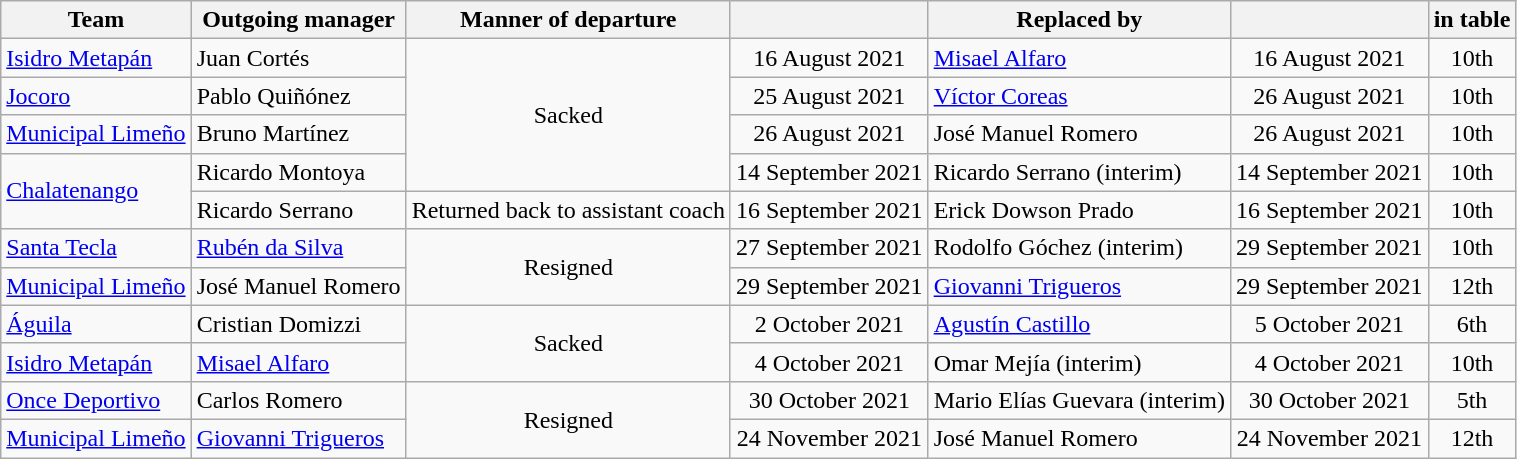<table class="wikitable">
<tr>
<th>Team</th>
<th>Outgoing manager</th>
<th>Manner of departure</th>
<th></th>
<th>Replaced by</th>
<th></th>
<th> in table</th>
</tr>
<tr>
<td><a href='#'>Isidro Metapán</a></td>
<td> Juan Cortés</td>
<td rowspan="4" style="text-align:center">Sacked</td>
<td style="text-align:center">16 August 2021</td>
<td> <a href='#'>Misael Alfaro</a></td>
<td style="text-align:center">16 August 2021</td>
<td style="text-align:center">10th</td>
</tr>
<tr>
<td><a href='#'>Jocoro</a></td>
<td> Pablo Quiñónez</td>
<td style="text-align:center">25 August 2021</td>
<td> <a href='#'>Víctor Coreas</a></td>
<td style="text-align:center">26 August 2021</td>
<td style="text-align:center">10th</td>
</tr>
<tr>
<td><a href='#'>Municipal Limeño</a></td>
<td> Bruno Martínez</td>
<td style="text-align:center">26 August 2021</td>
<td> José Manuel Romero</td>
<td style="text-align:center">26 August 2021</td>
<td style="text-align:center">10th</td>
</tr>
<tr>
<td rowspan="2"><a href='#'>Chalatenango</a></td>
<td> Ricardo Montoya</td>
<td style="text-align:center">14 September 2021</td>
<td> Ricardo Serrano (interim)</td>
<td style="text-align:center">14 September 2021</td>
<td style="text-align:center">10th</td>
</tr>
<tr>
<td> Ricardo Serrano</td>
<td style="text-align:center">Returned back to assistant coach</td>
<td style="text-align:center">16 September 2021</td>
<td> Erick Dowson Prado</td>
<td style="text-align:center">16 September 2021</td>
<td style="text-align:center">10th</td>
</tr>
<tr>
<td><a href='#'>Santa Tecla</a></td>
<td> <a href='#'>Rubén da Silva</a></td>
<td rowspan="2" style="text-align:center">Resigned</td>
<td style="text-align:center">27 September 2021</td>
<td> Rodolfo Góchez (interim)</td>
<td style="text-align:center">29 September 2021</td>
<td style="text-align:center">10th</td>
</tr>
<tr>
<td><a href='#'>Municipal Limeño</a></td>
<td> José Manuel Romero</td>
<td style="text-align:center">29 September 2021</td>
<td> <a href='#'>Giovanni Trigueros</a></td>
<td style="text-align:center">29 September 2021</td>
<td style="text-align:center">12th</td>
</tr>
<tr>
<td><a href='#'>Águila</a></td>
<td> Cristian Domizzi</td>
<td rowspan="2" style="text-align:center">Sacked</td>
<td style="text-align:center">2 October 2021</td>
<td> <a href='#'>Agustín Castillo</a></td>
<td style="text-align:center">5 October 2021</td>
<td style="text-align:center">6th</td>
</tr>
<tr>
<td><a href='#'>Isidro Metapán</a></td>
<td> <a href='#'>Misael Alfaro</a></td>
<td style="text-align:center">4 October 2021</td>
<td> Omar Mejía (interim)</td>
<td style="text-align:center">4 October 2021</td>
<td style="text-align:center">10th</td>
</tr>
<tr>
<td><a href='#'>Once Deportivo</a></td>
<td> Carlos Romero</td>
<td rowspan="4" style="text-align:center">Resigned</td>
<td style="text-align:center">30 October 2021</td>
<td> Mario Elías Guevara (interim)</td>
<td style="text-align:center">30 October 2021</td>
<td style="text-align:center">5th</td>
</tr>
<tr>
<td><a href='#'>Municipal Limeño</a></td>
<td> <a href='#'>Giovanni Trigueros</a></td>
<td style="text-align:center">24 November 2021</td>
<td> José Manuel Romero</td>
<td style="text-align:center">24 November 2021</td>
<td style="text-align:center">12th</td>
</tr>
</table>
